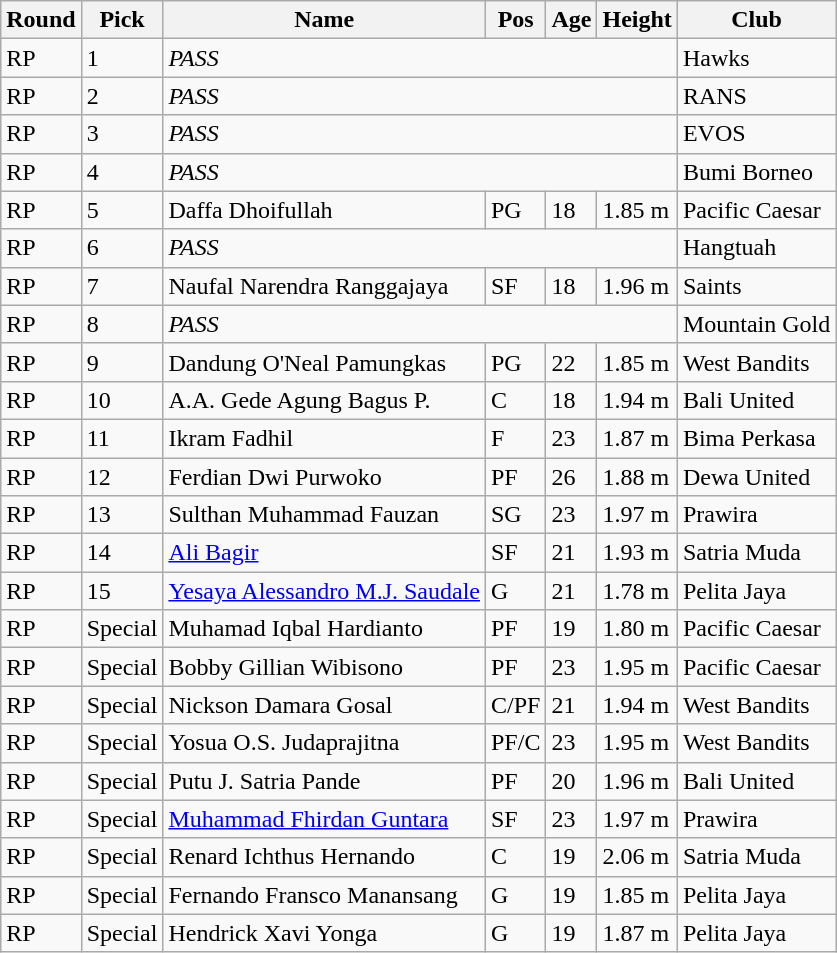<table class="wikitable sortable">
<tr>
<th>Round</th>
<th>Pick</th>
<th>Name</th>
<th>Pos</th>
<th>Age</th>
<th>Height</th>
<th>Club</th>
</tr>
<tr>
<td>RP</td>
<td>1</td>
<td colspan="4"><em>PASS</em></td>
<td>Hawks</td>
</tr>
<tr>
<td>RP</td>
<td>2</td>
<td colspan="4"><em>PASS</em></td>
<td>RANS</td>
</tr>
<tr>
<td>RP</td>
<td>3</td>
<td colspan="4"><em>PASS</em></td>
<td>EVOS</td>
</tr>
<tr>
<td>RP</td>
<td>4</td>
<td colspan="4"><em>PASS</em></td>
<td>Bumi Borneo</td>
</tr>
<tr>
<td>RP</td>
<td>5</td>
<td>Daffa Dhoifullah</td>
<td>PG</td>
<td>18</td>
<td>1.85 m</td>
<td>Pacific Caesar</td>
</tr>
<tr>
<td>RP</td>
<td>6</td>
<td colspan="4"><em>PASS</em></td>
<td>Hangtuah</td>
</tr>
<tr>
<td>RP</td>
<td>7</td>
<td>Naufal Narendra Ranggajaya</td>
<td>SF</td>
<td>18</td>
<td>1.96 m</td>
<td>Saints</td>
</tr>
<tr>
<td>RP</td>
<td>8</td>
<td colspan="4"><em>PASS</em></td>
<td>Mountain Gold</td>
</tr>
<tr>
<td>RP</td>
<td>9</td>
<td>Dandung O'Neal Pamungkas</td>
<td>PG</td>
<td>22</td>
<td>1.85 m</td>
<td>West Bandits</td>
</tr>
<tr>
<td>RP</td>
<td>10</td>
<td>A.A. Gede Agung Bagus P.</td>
<td>C</td>
<td>18</td>
<td>1.94 m</td>
<td>Bali United</td>
</tr>
<tr>
<td>RP</td>
<td>11</td>
<td>Ikram Fadhil</td>
<td>F</td>
<td>23</td>
<td>1.87 m</td>
<td>Bima Perkasa</td>
</tr>
<tr>
<td>RP</td>
<td>12</td>
<td>Ferdian Dwi Purwoko</td>
<td>PF</td>
<td>26</td>
<td>1.88 m</td>
<td>Dewa United</td>
</tr>
<tr>
<td>RP</td>
<td>13</td>
<td>Sulthan Muhammad Fauzan</td>
<td>SG</td>
<td>23</td>
<td>1.97 m</td>
<td>Prawira</td>
</tr>
<tr>
<td>RP</td>
<td>14</td>
<td><a href='#'>Ali Bagir</a></td>
<td>SF</td>
<td>21</td>
<td>1.93 m</td>
<td>Satria Muda</td>
</tr>
<tr>
<td>RP</td>
<td>15</td>
<td><a href='#'>Yesaya Alessandro M.J. Saudale</a></td>
<td>G</td>
<td>21</td>
<td>1.78 m</td>
<td>Pelita Jaya</td>
</tr>
<tr>
<td>RP</td>
<td>Special</td>
<td>Muhamad Iqbal Hardianto</td>
<td>PF</td>
<td>19</td>
<td>1.80 m</td>
<td>Pacific Caesar</td>
</tr>
<tr>
<td>RP</td>
<td>Special</td>
<td>Bobby Gillian Wibisono</td>
<td>PF</td>
<td>23</td>
<td>1.95 m</td>
<td>Pacific Caesar</td>
</tr>
<tr>
<td>RP</td>
<td>Special</td>
<td>Nickson Damara Gosal</td>
<td>C/PF</td>
<td>21</td>
<td>1.94 m</td>
<td>West Bandits</td>
</tr>
<tr>
<td>RP</td>
<td>Special</td>
<td>Yosua O.S. Judaprajitna</td>
<td>PF/C</td>
<td>23</td>
<td>1.95 m</td>
<td>West Bandits</td>
</tr>
<tr>
<td>RP</td>
<td>Special</td>
<td>Putu J. Satria Pande</td>
<td>PF</td>
<td>20</td>
<td>1.96 m</td>
<td>Bali United</td>
</tr>
<tr>
<td>RP</td>
<td>Special</td>
<td><a href='#'>Muhammad Fhirdan Guntara</a></td>
<td>SF</td>
<td>23</td>
<td>1.97 m</td>
<td>Prawira</td>
</tr>
<tr>
<td>RP</td>
<td>Special</td>
<td>Renard Ichthus Hernando</td>
<td>C</td>
<td>19</td>
<td>2.06 m</td>
<td>Satria Muda</td>
</tr>
<tr>
<td>RP</td>
<td>Special</td>
<td>Fernando Fransco Manansang</td>
<td>G</td>
<td>19</td>
<td>1.85 m</td>
<td>Pelita Jaya</td>
</tr>
<tr>
<td>RP</td>
<td>Special</td>
<td>Hendrick Xavi Yonga</td>
<td>G</td>
<td>19</td>
<td>1.87 m</td>
<td>Pelita Jaya</td>
</tr>
</table>
